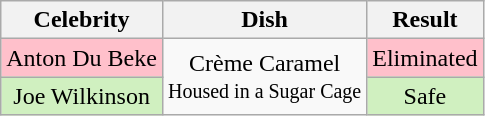<table class="wikitable" style="text-align:center;">
<tr>
<th>Celebrity</th>
<th>Dish</th>
<th>Result</th>
</tr>
<tr>
<td style="background:pink;">Anton Du Beke</td>
<td rowspan="2">Crème Caramel<br><small>Housed in a Sugar Cage</small></td>
<td style="background:pink;">Eliminated</td>
</tr>
<tr>
<td style="background:#d0f0c0;">Joe Wilkinson</td>
<td style="background:#d0f0c0;">Safe</td>
</tr>
</table>
